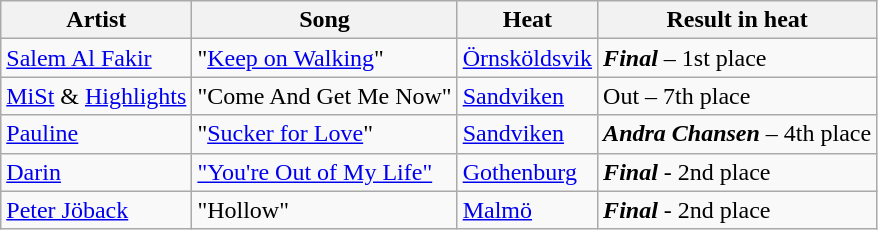<table class="wikitable">
<tr>
<th>Artist</th>
<th>Song</th>
<th>Heat</th>
<th>Result in heat</th>
</tr>
<tr>
<td><a href='#'>Salem Al Fakir</a></td>
<td>"<a href='#'>Keep on Walking</a>"</td>
<td><a href='#'>Örnsköldsvik</a></td>
<td><strong><em>Final</em></strong> – 1st place</td>
</tr>
<tr>
<td><a href='#'>MiSt</a> & <a href='#'>Highlights</a></td>
<td>"Come And Get Me Now"</td>
<td><a href='#'>Sandviken</a></td>
<td>Out – 7th place</td>
</tr>
<tr>
<td><a href='#'>Pauline</a></td>
<td>"<a href='#'>Sucker for Love</a>"</td>
<td><a href='#'>Sandviken</a></td>
<td><strong><em>Andra Chansen</em></strong> – 4th place</td>
</tr>
<tr>
<td><a href='#'>Darin</a></td>
<td><a href='#'>"You're Out of My Life"</a></td>
<td><a href='#'>Gothenburg</a></td>
<td><strong><em>Final</em></strong> - 2nd place</td>
</tr>
<tr>
<td><a href='#'>Peter Jöback</a></td>
<td>"Hollow"</td>
<td><a href='#'>Malmö</a></td>
<td><strong><em>Final</em></strong> - 2nd place</td>
</tr>
</table>
